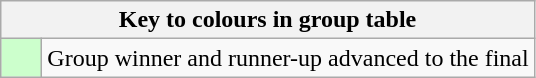<table class="wikitable" style="text-align: center;">
<tr>
<th colspan=2>Key to colours in group table</th>
</tr>
<tr>
<td bgcolor=#ccffcc style="width: 20px;"></td>
<td align=left>Group winner and runner-up advanced to the final</td>
</tr>
</table>
